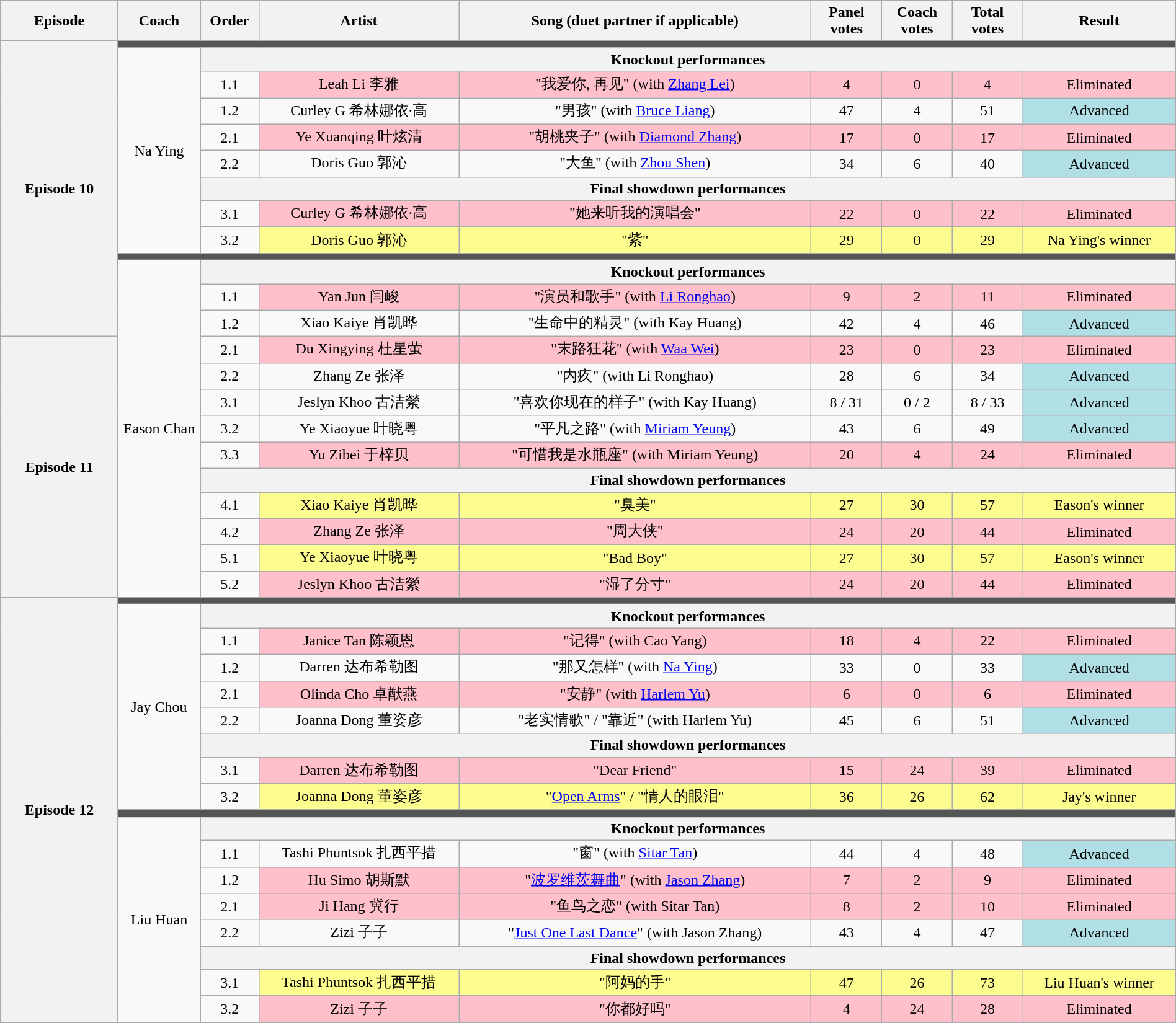<table class="wikitable" style="text-align:center; width:100%;">
<tr>
<th style="width:10%;">Episode</th>
<th style="width:7%;">Coach</th>
<th style="width:5%;">Order</th>
<th style="width:17%;">Artist</th>
<th style="width:30%;">Song (duet partner if applicable)</th>
<th style="width:6%;">Panel votes</th>
<th style="width:6%;">Coach votes</th>
<th style="width:6%;">Total votes</th>
<th style="width:13%;">Result</th>
</tr>
<tr>
<th rowspan="13" scope="row">Episode 10<br><small></small></th>
<td colspan="8" style="background:#555;"></td>
</tr>
<tr>
<td rowspan=8>Na Ying</td>
<th colspan="8">Knockout performances</th>
</tr>
<tr>
<td>1.1</td>
<td style="background:pink;">Leah Li 李雅</td>
<td style="background:pink;">"我爱你, 再见" (with <a href='#'>Zhang Lei</a>)</td>
<td style="background:pink;">4</td>
<td style="background:pink;">0</td>
<td style="background:pink;">4</td>
<td style="background:pink;">Eliminated</td>
</tr>
<tr>
<td>1.2</td>
<td>Curley G 希林娜依·高</td>
<td>"男孩" (with <a href='#'>Bruce Liang</a>)</td>
<td>47</td>
<td>4</td>
<td>51</td>
<td style="background:#B0E0E6;">Advanced</td>
</tr>
<tr>
<td>2.1</td>
<td style="background:pink;">Ye Xuanqing 叶炫清</td>
<td style="background:pink;">"胡桃夹子" (with <a href='#'>Diamond Zhang</a>)</td>
<td style="background:pink;">17</td>
<td style="background:pink;">0</td>
<td style="background:pink;">17</td>
<td style="background:pink;">Eliminated</td>
</tr>
<tr>
<td>2.2</td>
<td>Doris Guo 郭沁</td>
<td>"大鱼" (with <a href='#'>Zhou Shen</a>)</td>
<td>34</td>
<td>6</td>
<td>40</td>
<td style="background:#B0E0E6;">Advanced</td>
</tr>
<tr>
<th colspan="8">Final showdown performances</th>
</tr>
<tr>
<td>3.1</td>
<td style="background:pink;">Curley G 希林娜依·高</td>
<td style="background:pink;">"她来听我的演唱会"</td>
<td style="background:pink;">22</td>
<td style="background:pink;">0</td>
<td style="background:pink;">22</td>
<td style="background:pink;">Eliminated</td>
</tr>
<tr>
<td>3.2</td>
<td style="background:#fdfc8f;">Doris Guo 郭沁</td>
<td style="background:#fdfc8f;">"紫"</td>
<td style="background:#fdfc8f;">29</td>
<td style="background:#fdfc8f;">0</td>
<td style="background:#fdfc8f;">29</td>
<td style="background:#fdfc8f;">Na Ying's winner</td>
</tr>
<tr>
<td colspan="9" style="background:#555;"></td>
</tr>
<tr>
<td rowspan=13>Eason Chan</td>
<th colspan="8">Knockout performances</th>
</tr>
<tr>
<td>1.1</td>
<td style="background:pink;">Yan Jun 闫峻</td>
<td style="background:pink;">"演员和歌手" (with <a href='#'>Li Ronghao</a>)</td>
<td style="background:pink;">9</td>
<td style="background:pink;">2</td>
<td style="background:pink;">11</td>
<td style="background:pink;">Eliminated</td>
</tr>
<tr>
<td>1.2</td>
<td>Xiao Kaiye 肖凯晔</td>
<td>"生命中的精灵" (with Kay Huang)</td>
<td>42</td>
<td>4</td>
<td>46</td>
<td style="background:#B0E0E6;">Advanced</td>
</tr>
<tr>
<th rowspan="10" scope="row">Episode 11<br><small></small></th>
<td>2.1</td>
<td style="background:pink;">Du Xingying 杜星萤</td>
<td style="background:pink;">"末路狂花" (with <a href='#'>Waa Wei</a>)</td>
<td style="background:pink;">23</td>
<td style="background:pink;">0</td>
<td style="background:pink;">23</td>
<td style="background:pink;">Eliminated</td>
</tr>
<tr>
<td>2.2</td>
<td>Zhang Ze 张泽</td>
<td>"内疚" (with Li Ronghao)</td>
<td>28</td>
<td>6</td>
<td>34</td>
<td style="background:#B0E0E6;">Advanced</td>
</tr>
<tr>
<td>3.1</td>
<td>Jeslyn Khoo 古洁縈</td>
<td>"喜欢你现在的样子" (with Kay Huang)</td>
<td>8 / 31</td>
<td>0 / 2</td>
<td>8 / 33</td>
<td style="background:#B0E0E6;">Advanced</td>
</tr>
<tr>
<td>3.2</td>
<td>Ye Xiaoyue 叶晓粤</td>
<td>"平凡之路" (with <a href='#'>Miriam Yeung</a>)</td>
<td>43</td>
<td>6</td>
<td>49</td>
<td style="background:#B0E0E6;">Advanced</td>
</tr>
<tr>
<td>3.3</td>
<td style="background:pink;">Yu Zibei 于梓贝</td>
<td style="background:pink;">"可惜我是水瓶座" (with Miriam Yeung)</td>
<td style="background:pink;">20</td>
<td style="background:pink;">4</td>
<td style="background:pink;">24</td>
<td style="background:pink;">Eliminated</td>
</tr>
<tr>
<th colspan="8">Final showdown performances</th>
</tr>
<tr>
<td>4.1</td>
<td style="background:#fdfc8f;">Xiao Kaiye 肖凯晔</td>
<td style="background:#fdfc8f;">"臭美"</td>
<td style="background:#fdfc8f;">27</td>
<td style="background:#fdfc8f;">30</td>
<td style="background:#fdfc8f;">57</td>
<td style="background:#fdfc8f;">Eason's winner</td>
</tr>
<tr>
<td>4.2</td>
<td style="background:pink;">Zhang Ze 张泽</td>
<td style="background:pink;">"周大侠"</td>
<td style="background:pink;">24</td>
<td style="background:pink;">20</td>
<td style="background:pink;">44</td>
<td style="background:pink;">Eliminated</td>
</tr>
<tr>
<td>5.1</td>
<td style="background:#fdfc8f;">Ye Xiaoyue 叶晓粤</td>
<td style="background:#fdfc8f;">"Bad Boy"</td>
<td style="background:#fdfc8f;">27</td>
<td style="background:#fdfc8f;">30</td>
<td style="background:#fdfc8f;">57</td>
<td style="background:#fdfc8f;">Eason's winner</td>
</tr>
<tr>
<td>5.2</td>
<td style="background:pink;">Jeslyn Khoo 古洁縈</td>
<td style="background:pink;">"湿了分寸"</td>
<td style="background:pink;">24</td>
<td style="background:pink;">20</td>
<td style="background:pink;">44</td>
<td style="background:pink;">Eliminated</td>
</tr>
<tr>
<th rowspan="19" scope="row">Episode 12<br><small></small></th>
<td colspan="8" style="background:#555;"></td>
</tr>
<tr>
<td rowspan=8>Jay Chou</td>
<th colspan="8">Knockout performances</th>
</tr>
<tr>
<td>1.1</td>
<td style="background:pink;">Janice Tan 陈颖恩</td>
<td style="background:pink;">"记得" (with Cao Yang)</td>
<td style="background:pink;">18</td>
<td style="background:pink;">4</td>
<td style="background:pink;">22</td>
<td style="background:pink;">Eliminated</td>
</tr>
<tr>
<td>1.2</td>
<td>Darren 达布希勒图</td>
<td>"那又怎样" (with <a href='#'>Na Ying</a>)</td>
<td>33</td>
<td>0</td>
<td>33</td>
<td style="background:#B0E0E6;">Advanced</td>
</tr>
<tr>
<td>2.1</td>
<td style="background:pink;">Olinda Cho 卓猷燕</td>
<td style="background:pink;">"安静" (with <a href='#'>Harlem Yu</a>)</td>
<td style="background:pink;">6</td>
<td style="background:pink;">0</td>
<td style="background:pink;">6</td>
<td style="background:pink;">Eliminated</td>
</tr>
<tr>
<td>2.2</td>
<td>Joanna Dong 董姿彦</td>
<td>"老实情歌" / "靠近" (with Harlem Yu)</td>
<td>45</td>
<td>6</td>
<td>51</td>
<td style="background:#B0E0E6;">Advanced</td>
</tr>
<tr>
<th colspan="8">Final showdown performances</th>
</tr>
<tr>
<td>3.1</td>
<td style="background:pink;">Darren 达布希勒图</td>
<td style="background:pink;">"Dear Friend"</td>
<td style="background:pink;">15</td>
<td style="background:pink;">24</td>
<td style="background:pink;">39</td>
<td style="background:pink;">Eliminated</td>
</tr>
<tr>
<td>3.2</td>
<td style="background:#fdfc8f;">Joanna Dong 董姿彦</td>
<td style="background:#fdfc8f;">"<a href='#'>Open Arms</a>" / "情人的眼泪"</td>
<td style="background:#fdfc8f;">36</td>
<td style="background:#fdfc8f;">26</td>
<td style="background:#fdfc8f;">62</td>
<td style="background:#fdfc8f;">Jay's winner</td>
</tr>
<tr>
<td colspan="8" style="background:#555;"></td>
</tr>
<tr>
<td rowspan=8>Liu Huan</td>
<th colspan="8">Knockout performances</th>
</tr>
<tr>
<td>1.1</td>
<td>Tashi Phuntsok 扎西平措</td>
<td>"窗" (with <a href='#'>Sitar Tan</a>)</td>
<td>44</td>
<td>4</td>
<td>48</td>
<td style="background:#B0E0E6;">Advanced</td>
</tr>
<tr>
<td>1.2</td>
<td style="background:pink;">Hu Simo 胡斯默</td>
<td style="background:pink;">"<a href='#'>波罗维茨舞曲</a>" (with <a href='#'>Jason Zhang</a>)</td>
<td style="background:pink;">7</td>
<td style="background:pink;">2</td>
<td style="background:pink;">9</td>
<td style="background:pink;">Eliminated</td>
</tr>
<tr>
<td>2.1</td>
<td style="background:pink;">Ji Hang 冀行</td>
<td style="background:pink;">"鱼鸟之恋" (with Sitar Tan)</td>
<td style="background:pink;">8</td>
<td style="background:pink;">2</td>
<td style="background:pink;">10</td>
<td style="background:pink;">Eliminated</td>
</tr>
<tr>
<td>2.2</td>
<td>Zizi 子子</td>
<td>"<a href='#'>Just One Last Dance</a>" (with Jason Zhang)</td>
<td>43</td>
<td>4</td>
<td>47</td>
<td style="background:#B0E0E6;">Advanced</td>
</tr>
<tr>
<th colspan="8">Final showdown performances</th>
</tr>
<tr>
<td>3.1</td>
<td style="background:#fdfc8f;">Tashi Phuntsok 扎西平措</td>
<td style="background:#fdfc8f;">"阿妈的手"</td>
<td style="background:#fdfc8f;">47</td>
<td style="background:#fdfc8f;">26</td>
<td style="background:#fdfc8f;">73</td>
<td style="background:#fdfc8f;">Liu Huan's winner</td>
</tr>
<tr>
<td>3.2</td>
<td style="background:pink;">Zizi 子子</td>
<td style="background:pink;">"你都好吗"</td>
<td style="background:pink;">4</td>
<td style="background:pink;">24</td>
<td style="background:pink;">28</td>
<td style="background:pink;">Eliminated</td>
</tr>
</table>
